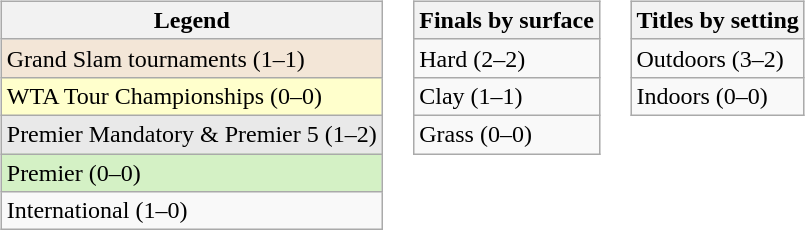<table>
<tr valign=top>
<td><br><table class=wikitable>
<tr>
<th>Legend</th>
</tr>
<tr>
<td style="background:#f3e6d7;">Grand Slam tournaments (1–1)</td>
</tr>
<tr>
<td style="background:#ffc;">WTA Tour Championships (0–0)</td>
</tr>
<tr>
<td style="background:#e9e9e9;">Premier Mandatory & Premier 5 (1–2)</td>
</tr>
<tr>
<td style="background:#d4f1c5;">Premier (0–0)</td>
</tr>
<tr>
<td>International (1–0)</td>
</tr>
</table>
</td>
<td><br><table class=wikitable>
<tr>
<th>Finals by surface</th>
</tr>
<tr>
<td>Hard (2–2)</td>
</tr>
<tr>
<td>Clay (1–1)</td>
</tr>
<tr>
<td>Grass (0–0)</td>
</tr>
</table>
</td>
<td valign=top><br><table class=wikitable>
<tr>
<th>Titles by setting</th>
</tr>
<tr>
<td>Outdoors (3–2)</td>
</tr>
<tr>
<td>Indoors (0–0)</td>
</tr>
</table>
</td>
</tr>
</table>
